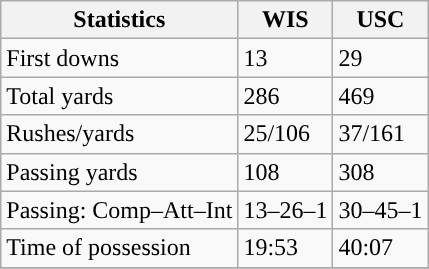<table class="wikitable" style="float: left;">
<tr>
<th>Statistics</th>
<th>WIS</th>
<th>USC</th>
</tr>
<tr>
<td>First downs</td>
<td>13</td>
<td>29</td>
</tr>
<tr>
<td>Total yards</td>
<td>286</td>
<td>469</td>
</tr>
<tr>
<td>Rushes/yards</td>
<td>25/106</td>
<td>37/161</td>
</tr>
<tr>
<td>Passing yards</td>
<td>108</td>
<td>308</td>
</tr>
<tr>
<td>Passing: Comp–Att–Int</td>
<td>13–26–1</td>
<td>30–45–1</td>
</tr>
<tr>
<td>Time of possession</td>
<td>19:53</td>
<td>40:07</td>
</tr>
<tr>
</tr>
</table>
